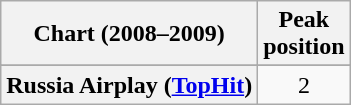<table class="wikitable sortable plainrowheaders" style="text-align:center;">
<tr>
<th scope="col">Chart (2008–2009)</th>
<th scope="col">Peak<br>position</th>
</tr>
<tr>
</tr>
<tr>
</tr>
<tr>
<th scope="row">Russia Airplay (<a href='#'>TopHit</a>)</th>
<td>2</td>
</tr>
</table>
